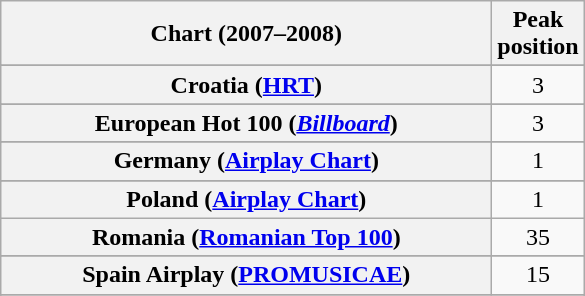<table class="wikitable sortable plainrowheaders" style="text-align:center">
<tr>
<th scope="col" style="width:20em;">Chart (2007–2008)</th>
<th scope="col">Peak<br>position</th>
</tr>
<tr>
</tr>
<tr>
</tr>
<tr>
</tr>
<tr>
</tr>
<tr>
<th scope="row">Croatia (<a href='#'>HRT</a>)</th>
<td>3</td>
</tr>
<tr>
</tr>
<tr>
</tr>
<tr>
</tr>
<tr>
<th scope="row">European Hot 100 (<a href='#'><em>Billboard</em></a>)</th>
<td>3</td>
</tr>
<tr>
</tr>
<tr>
</tr>
<tr>
</tr>
<tr>
<th scope="row">Germany (<a href='#'>Airplay Chart</a>)</th>
<td>1</td>
</tr>
<tr>
</tr>
<tr>
</tr>
<tr>
</tr>
<tr>
</tr>
<tr>
</tr>
<tr>
</tr>
<tr>
<th scope="row">Poland (<a href='#'>Airplay Chart</a>)</th>
<td>1</td>
</tr>
<tr>
<th scope="row">Romania (<a href='#'>Romanian Top 100</a>)</th>
<td>35</td>
</tr>
<tr>
</tr>
<tr>
</tr>
<tr>
<th scope="row">Spain Airplay (<a href='#'>PROMUSICAE</a>)</th>
<td>15</td>
</tr>
<tr>
</tr>
<tr>
</tr>
<tr>
</tr>
<tr>
</tr>
</table>
